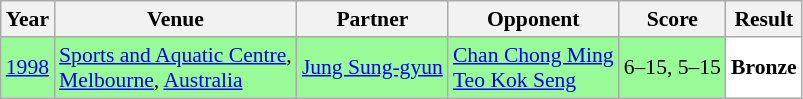<table class="sortable wikitable" style="font-size: 90%;">
<tr>
<th>Year</th>
<th>Venue</th>
<th>Partner</th>
<th>Opponent</th>
<th>Score</th>
<th>Result</th>
</tr>
<tr style="background:#98FB98">
<td align="center"><a href='#'>1998</a></td>
<td align="left"><a href='#'>Sports and Aquatic Centre</a>,<br><a href='#'>Melbourne</a>, <a href='#'>Australia</a></td>
<td align="left"> <a href='#'>Jung Sung-gyun</a></td>
<td align="left"> <a href='#'>Chan Chong Ming</a> <br>  <a href='#'>Teo Kok Seng</a></td>
<td align="left">6–15, 5–15</td>
<td style="text-align:left; background:white"> <strong>Bronze</strong></td>
</tr>
</table>
